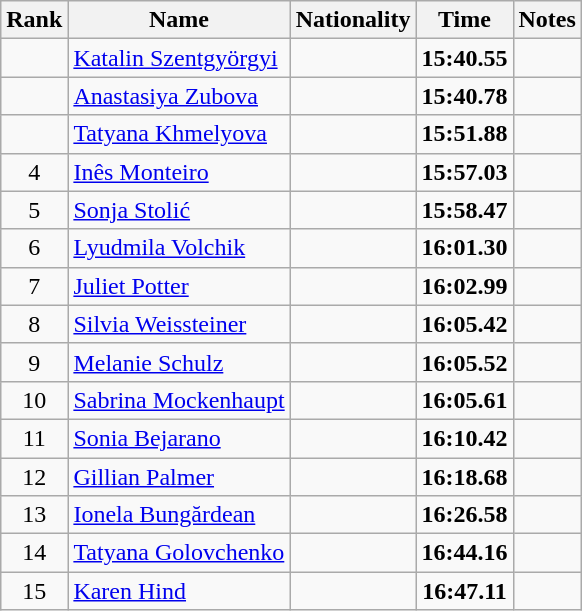<table class="wikitable sortable" style="text-align:center">
<tr>
<th>Rank</th>
<th>Name</th>
<th>Nationality</th>
<th>Time</th>
<th>Notes</th>
</tr>
<tr>
<td></td>
<td align=left><a href='#'>Katalin Szentgyörgyi</a></td>
<td align=left></td>
<td><strong>15:40.55</strong></td>
<td></td>
</tr>
<tr>
<td></td>
<td align=left><a href='#'>Anastasiya Zubova</a></td>
<td align=left></td>
<td><strong>15:40.78</strong></td>
<td></td>
</tr>
<tr>
<td></td>
<td align=left><a href='#'>Tatyana Khmelyova</a></td>
<td align=left></td>
<td><strong>15:51.88</strong></td>
<td></td>
</tr>
<tr>
<td>4</td>
<td align=left><a href='#'>Inês Monteiro</a></td>
<td align=left></td>
<td><strong>15:57.03</strong></td>
<td></td>
</tr>
<tr>
<td>5</td>
<td align=left><a href='#'>Sonja Stolić</a></td>
<td align=left></td>
<td><strong>15:58.47</strong></td>
<td></td>
</tr>
<tr>
<td>6</td>
<td align=left><a href='#'>Lyudmila Volchik</a></td>
<td align=left></td>
<td><strong>16:01.30</strong></td>
<td></td>
</tr>
<tr>
<td>7</td>
<td align=left><a href='#'>Juliet Potter</a></td>
<td align=left></td>
<td><strong>16:02.99</strong></td>
<td></td>
</tr>
<tr>
<td>8</td>
<td align=left><a href='#'>Silvia Weissteiner</a></td>
<td align=left></td>
<td><strong>16:05.42</strong></td>
<td></td>
</tr>
<tr>
<td>9</td>
<td align=left><a href='#'>Melanie Schulz</a></td>
<td align=left></td>
<td><strong>16:05.52</strong></td>
<td></td>
</tr>
<tr>
<td>10</td>
<td align=left><a href='#'>Sabrina Mockenhaupt</a></td>
<td align=left></td>
<td><strong>16:05.61</strong></td>
<td></td>
</tr>
<tr>
<td>11</td>
<td align=left><a href='#'>Sonia Bejarano</a></td>
<td align=left></td>
<td><strong>16:10.42</strong></td>
<td></td>
</tr>
<tr>
<td>12</td>
<td align=left><a href='#'>Gillian Palmer</a></td>
<td align=left></td>
<td><strong>16:18.68</strong></td>
<td></td>
</tr>
<tr>
<td>13</td>
<td align=left><a href='#'>Ionela Bungărdean</a></td>
<td align=left></td>
<td><strong>16:26.58</strong></td>
<td></td>
</tr>
<tr>
<td>14</td>
<td align=left><a href='#'>Tatyana Golovchenko</a></td>
<td align=left></td>
<td><strong>16:44.16</strong></td>
<td></td>
</tr>
<tr>
<td>15</td>
<td align=left><a href='#'>Karen Hind</a></td>
<td align=left></td>
<td><strong>16:47.11</strong></td>
<td></td>
</tr>
</table>
